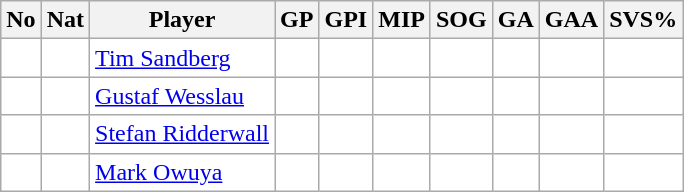<table class="wikitable sortable">
<tr>
<th>No</th>
<th>Nat</th>
<th>Player</th>
<th>GP</th>
<th>GPI</th>
<th>MIP</th>
<th>SOG</th>
<th>GA</th>
<th>GAA</th>
<th>SVS%</th>
</tr>
<tr bgcolor="#ffffff">
<td></td>
<td></td>
<td><a href='#'>Tim Sandberg</a></td>
<td></td>
<td></td>
<td></td>
<td></td>
<td></td>
<td></td>
<td></td>
</tr>
<tr bgcolor="#ffffff">
<td></td>
<td></td>
<td><a href='#'>Gustaf Wesslau</a></td>
<td></td>
<td></td>
<td></td>
<td></td>
<td></td>
<td></td>
<td></td>
</tr>
<tr bgcolor="#ffffff">
<td></td>
<td></td>
<td><a href='#'>Stefan Ridderwall</a></td>
<td></td>
<td></td>
<td></td>
<td></td>
<td></td>
<td></td>
<td></td>
</tr>
<tr bgcolor="#ffffff">
<td></td>
<td></td>
<td><a href='#'>Mark Owuya</a></td>
<td></td>
<td></td>
<td></td>
<td></td>
<td></td>
<td></td>
<td></td>
</tr>
</table>
